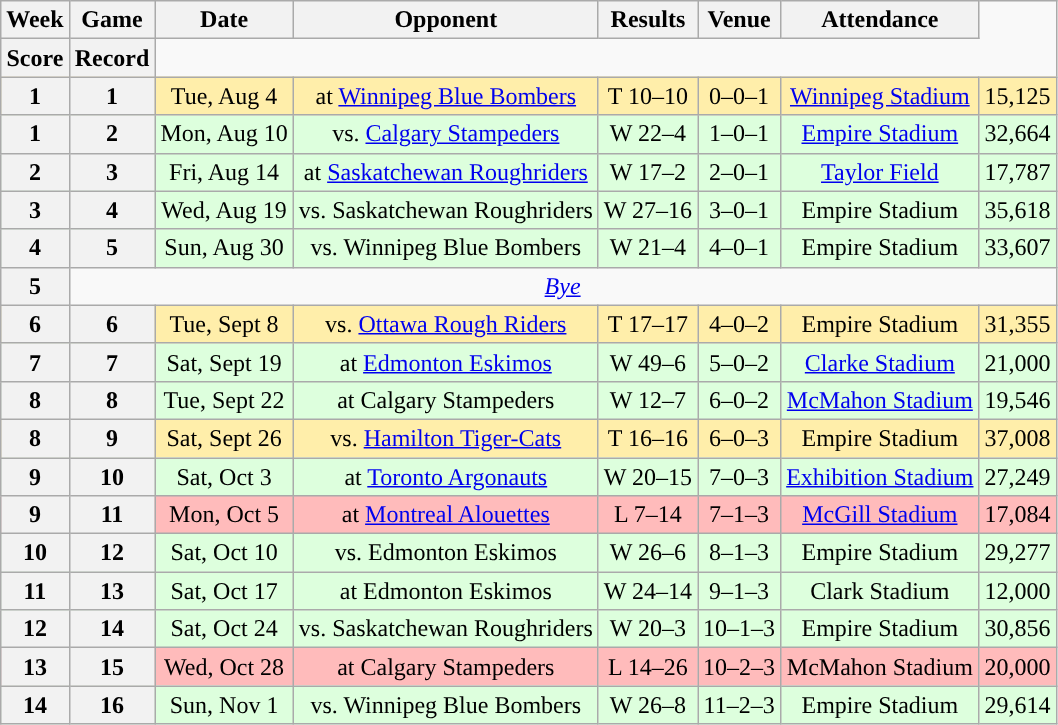<table class="wikitable" style="text-align:center">
<tr>
<th>Week</th>
<th>Game</th>
<th>Date</th>
<th>Opponent</th>
<th>Results</th>
<th>Venue</th>
<th>Attendance</th>
</tr>
<tr>
<th>Score</th>
<th>Record</th>
</tr>
<tr style="background:#ffeeaa">
<th>1</th>
<th>1</th>
<td>Tue, Aug 4</td>
<td>at <a href='#'>Winnipeg Blue Bombers</a></td>
<td>T 10–10</td>
<td>0–0–1</td>
<td><a href='#'>Winnipeg Stadium</a></td>
<td>15,125</td>
</tr>
<tr style="background:#ddffdd">
<th>1</th>
<th>2</th>
<td>Mon, Aug 10</td>
<td>vs. <a href='#'>Calgary Stampeders</a></td>
<td>W 22–4</td>
<td>1–0–1</td>
<td><a href='#'>Empire Stadium</a></td>
<td>32,664</td>
</tr>
<tr style="background:#ddffdd">
<th>2</th>
<th>3</th>
<td>Fri, Aug 14</td>
<td>at <a href='#'>Saskatchewan Roughriders</a></td>
<td>W 17–2</td>
<td>2–0–1</td>
<td><a href='#'>Taylor Field</a></td>
<td>17,787</td>
</tr>
<tr style="background:#ddffdd">
<th>3</th>
<th>4</th>
<td>Wed, Aug 19</td>
<td>vs. Saskatchewan Roughriders</td>
<td>W 27–16</td>
<td>3–0–1</td>
<td>Empire Stadium</td>
<td>35,618</td>
</tr>
<tr style="background:#ddffdd">
<th>4</th>
<th>5</th>
<td>Sun, Aug 30</td>
<td>vs. Winnipeg Blue Bombers</td>
<td>W 21–4</td>
<td>4–0–1</td>
<td>Empire Stadium</td>
<td>33,607</td>
</tr>
<tr>
<th>5</th>
<td colspan="7"><em><a href='#'>Bye</a></em></td>
</tr>
<tr style="background:#ffeeaa">
<th>6</th>
<th>6</th>
<td>Tue, Sept 8</td>
<td>vs. <a href='#'>Ottawa Rough Riders</a></td>
<td>T 17–17</td>
<td>4–0–2</td>
<td>Empire Stadium</td>
<td>31,355</td>
</tr>
<tr style="background:#ddffdd">
<th>7</th>
<th>7</th>
<td>Sat, Sept 19</td>
<td>at <a href='#'>Edmonton Eskimos</a></td>
<td>W 49–6</td>
<td>5–0–2</td>
<td><a href='#'>Clarke Stadium</a></td>
<td>21,000</td>
</tr>
<tr style="background:#ddffdd">
<th>8</th>
<th>8</th>
<td>Tue, Sept 22</td>
<td>at Calgary Stampeders</td>
<td>W 12–7</td>
<td>6–0–2</td>
<td><a href='#'>McMahon Stadium</a></td>
<td>19,546</td>
</tr>
<tr style="background:#ffeeaa">
<th>8</th>
<th>9</th>
<td>Sat, Sept 26</td>
<td>vs. <a href='#'>Hamilton Tiger-Cats</a></td>
<td>T 16–16</td>
<td>6–0–3</td>
<td>Empire Stadium</td>
<td>37,008</td>
</tr>
<tr style="background:#ddffdd">
<th>9</th>
<th>10</th>
<td>Sat, Oct 3</td>
<td>at <a href='#'>Toronto Argonauts</a></td>
<td>W 20–15</td>
<td>7–0–3</td>
<td><a href='#'>Exhibition Stadium</a></td>
<td>27,249</td>
</tr>
<tr style="background:#ffbbbb">
<th>9</th>
<th>11</th>
<td>Mon, Oct 5</td>
<td>at <a href='#'>Montreal Alouettes</a></td>
<td>L 7–14</td>
<td>7–1–3</td>
<td><a href='#'>McGill Stadium</a></td>
<td>17,084</td>
</tr>
<tr style="background:#ddffdd">
<th>10</th>
<th>12</th>
<td>Sat, Oct 10</td>
<td>vs. Edmonton Eskimos</td>
<td>W 26–6</td>
<td>8–1–3</td>
<td>Empire Stadium</td>
<td>29,277</td>
</tr>
<tr style="background:#ddffdd">
<th>11</th>
<th>13</th>
<td>Sat, Oct 17</td>
<td>at Edmonton Eskimos</td>
<td>W 24–14</td>
<td>9–1–3</td>
<td>Clark Stadium</td>
<td>12,000</td>
</tr>
<tr style="background:#ddffdd">
<th>12</th>
<th>14</th>
<td>Sat, Oct 24</td>
<td>vs. Saskatchewan Roughriders</td>
<td>W 20–3</td>
<td>10–1–3</td>
<td>Empire Stadium</td>
<td>30,856</td>
</tr>
<tr style="background:#ffbbbb">
<th>13</th>
<th>15</th>
<td>Wed, Oct 28</td>
<td>at Calgary Stampeders</td>
<td>L 14–26</td>
<td>10–2–3</td>
<td>McMahon Stadium</td>
<td>20,000</td>
</tr>
<tr style="background:#ddffdd">
<th>14</th>
<th>16</th>
<td>Sun, Nov 1</td>
<td>vs. Winnipeg Blue Bombers</td>
<td>W 26–8</td>
<td>11–2–3</td>
<td>Empire Stadium</td>
<td>29,614</td>
</tr>
</table>
